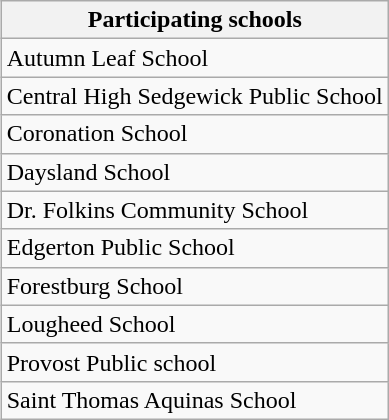<table class="wikitable" align=right>
<tr>
<th>Participating schools</th>
</tr>
<tr>
<td>Autumn Leaf School</td>
</tr>
<tr>
<td>Central High Sedgewick Public School</td>
</tr>
<tr>
<td>Coronation School</td>
</tr>
<tr>
<td>Daysland School</td>
</tr>
<tr>
<td>Dr. Folkins Community School</td>
</tr>
<tr>
<td>Edgerton Public School</td>
</tr>
<tr>
<td>Forestburg School</td>
</tr>
<tr>
<td>Lougheed School</td>
</tr>
<tr>
<td>Provost Public school</td>
</tr>
<tr>
<td>Saint Thomas Aquinas School</td>
</tr>
</table>
